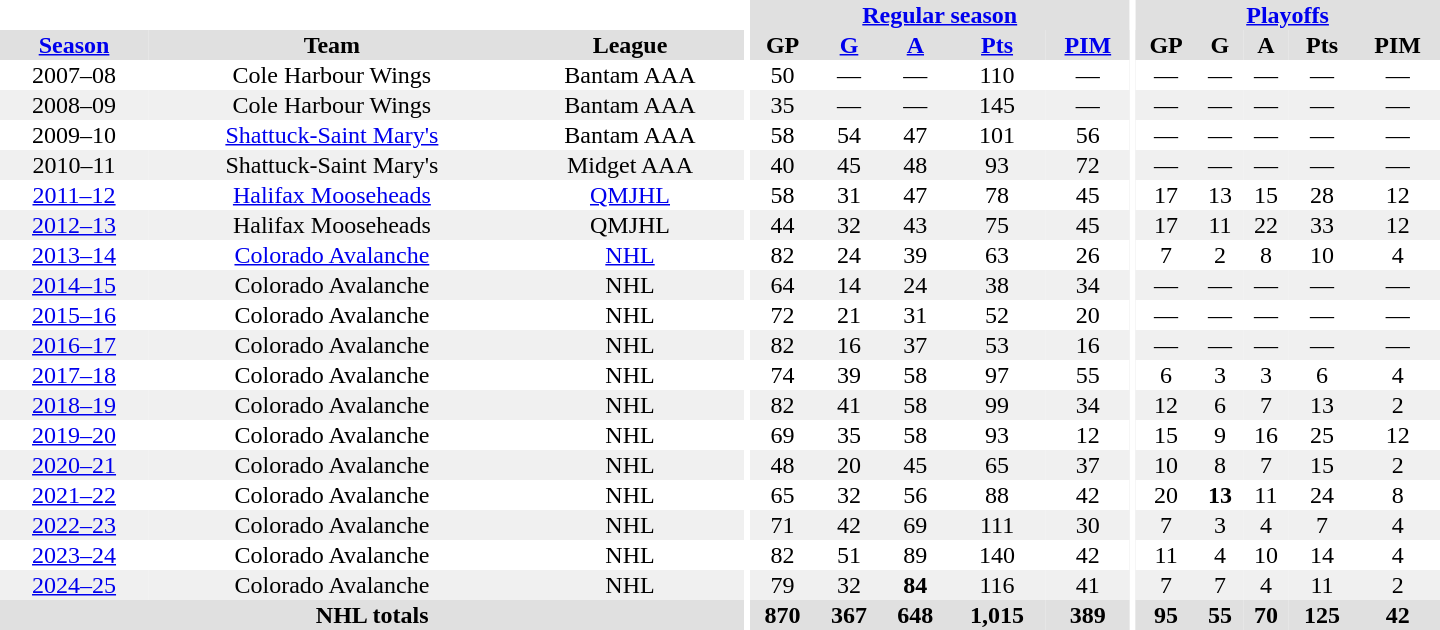<table border="0" cellpadding="1" cellspacing="0" style="text-align:center; width:60em;">
<tr bgcolor="#e0e0e0">
<th colspan="3" bgcolor="#ffffff"></th>
<th rowspan="99" bgcolor="#ffffff"></th>
<th colspan="5"><a href='#'>Regular season</a></th>
<th rowspan="99" bgcolor="#ffffff"></th>
<th colspan="5"><a href='#'>Playoffs</a></th>
</tr>
<tr bgcolor="#e0e0e0">
<th><a href='#'>Season</a></th>
<th>Team</th>
<th>League</th>
<th>GP</th>
<th><a href='#'>G</a></th>
<th><a href='#'>A</a></th>
<th><a href='#'>Pts</a></th>
<th><a href='#'>PIM</a></th>
<th>GP</th>
<th>G</th>
<th>A</th>
<th>Pts</th>
<th>PIM</th>
</tr>
<tr>
<td>2007–08</td>
<td>Cole Harbour Wings</td>
<td>Bantam AAA</td>
<td>50</td>
<td>—</td>
<td>—</td>
<td>110</td>
<td>—</td>
<td>—</td>
<td>—</td>
<td>—</td>
<td>—</td>
<td>—</td>
</tr>
<tr bgcolor="#f0f0f0">
<td>2008–09</td>
<td>Cole Harbour Wings</td>
<td>Bantam AAA</td>
<td>35</td>
<td>—</td>
<td>—</td>
<td>145</td>
<td>—</td>
<td>—</td>
<td>—</td>
<td>—</td>
<td>—</td>
<td>—</td>
</tr>
<tr>
<td>2009–10</td>
<td><a href='#'>Shattuck-Saint Mary's</a></td>
<td>Bantam AAA</td>
<td>58</td>
<td>54</td>
<td>47</td>
<td>101</td>
<td>56</td>
<td>—</td>
<td>—</td>
<td>—</td>
<td>—</td>
<td>—</td>
</tr>
<tr bgcolor="#f0f0f0">
<td>2010–11</td>
<td>Shattuck-Saint Mary's</td>
<td>Midget AAA</td>
<td>40</td>
<td>45</td>
<td>48</td>
<td>93</td>
<td>72</td>
<td>—</td>
<td>—</td>
<td>—</td>
<td>—</td>
<td>—</td>
</tr>
<tr>
<td><a href='#'>2011–12</a></td>
<td><a href='#'>Halifax Mooseheads</a></td>
<td><a href='#'>QMJHL</a></td>
<td>58</td>
<td>31</td>
<td>47</td>
<td>78</td>
<td>45</td>
<td>17</td>
<td>13</td>
<td>15</td>
<td>28</td>
<td>12</td>
</tr>
<tr>
</tr>
<tr bgcolor="#f0f0f0">
<td><a href='#'>2012–13</a></td>
<td>Halifax Mooseheads</td>
<td>QMJHL</td>
<td>44</td>
<td>32</td>
<td>43</td>
<td>75</td>
<td>45</td>
<td>17</td>
<td>11</td>
<td>22</td>
<td>33</td>
<td>12</td>
</tr>
<tr>
<td><a href='#'>2013–14</a></td>
<td><a href='#'>Colorado Avalanche</a></td>
<td><a href='#'>NHL</a></td>
<td>82</td>
<td>24</td>
<td>39</td>
<td>63</td>
<td>26</td>
<td>7</td>
<td>2</td>
<td>8</td>
<td>10</td>
<td>4</td>
</tr>
<tr bgcolor="#f0f0f0">
<td><a href='#'>2014–15</a></td>
<td>Colorado Avalanche</td>
<td>NHL</td>
<td>64</td>
<td>14</td>
<td>24</td>
<td>38</td>
<td>34</td>
<td>—</td>
<td>—</td>
<td>—</td>
<td>—</td>
<td>—</td>
</tr>
<tr>
<td><a href='#'>2015–16</a></td>
<td>Colorado Avalanche</td>
<td>NHL</td>
<td>72</td>
<td>21</td>
<td>31</td>
<td>52</td>
<td>20</td>
<td>—</td>
<td>—</td>
<td>—</td>
<td>—</td>
<td>—</td>
</tr>
<tr bgcolor="#f0f0f0">
<td><a href='#'>2016–17</a></td>
<td>Colorado Avalanche</td>
<td>NHL</td>
<td>82</td>
<td>16</td>
<td>37</td>
<td>53</td>
<td>16</td>
<td>—</td>
<td>—</td>
<td>—</td>
<td>—</td>
<td>—</td>
</tr>
<tr>
<td><a href='#'>2017–18</a></td>
<td>Colorado Avalanche</td>
<td>NHL</td>
<td>74</td>
<td>39</td>
<td>58</td>
<td>97</td>
<td>55</td>
<td>6</td>
<td>3</td>
<td>3</td>
<td>6</td>
<td>4</td>
</tr>
<tr bgcolor="#f0f0f0">
<td><a href='#'>2018–19</a></td>
<td>Colorado Avalanche</td>
<td>NHL</td>
<td>82</td>
<td>41</td>
<td>58</td>
<td>99</td>
<td>34</td>
<td>12</td>
<td>6</td>
<td>7</td>
<td>13</td>
<td>2</td>
</tr>
<tr>
<td><a href='#'>2019–20</a></td>
<td>Colorado Avalanche</td>
<td>NHL</td>
<td>69</td>
<td>35</td>
<td>58</td>
<td>93</td>
<td>12</td>
<td>15</td>
<td>9</td>
<td>16</td>
<td>25</td>
<td>12</td>
</tr>
<tr bgcolor="#f0f0f0">
<td><a href='#'>2020–21</a></td>
<td>Colorado Avalanche</td>
<td>NHL</td>
<td>48</td>
<td>20</td>
<td>45</td>
<td>65</td>
<td>37</td>
<td>10</td>
<td>8</td>
<td>7</td>
<td>15</td>
<td>2</td>
</tr>
<tr>
<td><a href='#'>2021–22</a></td>
<td>Colorado Avalanche</td>
<td>NHL</td>
<td>65</td>
<td>32</td>
<td>56</td>
<td>88</td>
<td>42</td>
<td>20</td>
<td><strong>13</strong></td>
<td>11</td>
<td>24</td>
<td>8</td>
</tr>
<tr bgcolor="#f0f0f0">
<td><a href='#'>2022–23</a></td>
<td>Colorado Avalanche</td>
<td>NHL</td>
<td>71</td>
<td>42</td>
<td>69</td>
<td>111</td>
<td>30</td>
<td>7</td>
<td>3</td>
<td>4</td>
<td>7</td>
<td>4</td>
</tr>
<tr>
<td><a href='#'>2023–24</a></td>
<td>Colorado Avalanche</td>
<td>NHL</td>
<td>82</td>
<td>51</td>
<td>89</td>
<td>140</td>
<td>42</td>
<td>11</td>
<td>4</td>
<td>10</td>
<td>14</td>
<td>4</td>
</tr>
<tr bgcolor="#f0f0f0">
<td><a href='#'>2024–25</a></td>
<td>Colorado Avalanche</td>
<td>NHL</td>
<td>79</td>
<td>32</td>
<td><strong>84</strong></td>
<td>116</td>
<td>41</td>
<td>7</td>
<td>7</td>
<td>4</td>
<td>11</td>
<td>2</td>
</tr>
<tr bgcolor="#e0e0e0">
<th colspan="3">NHL totals</th>
<th>870</th>
<th>367</th>
<th>648</th>
<th>1,015</th>
<th>389</th>
<th>95</th>
<th>55</th>
<th>70</th>
<th>125</th>
<th>42</th>
</tr>
</table>
